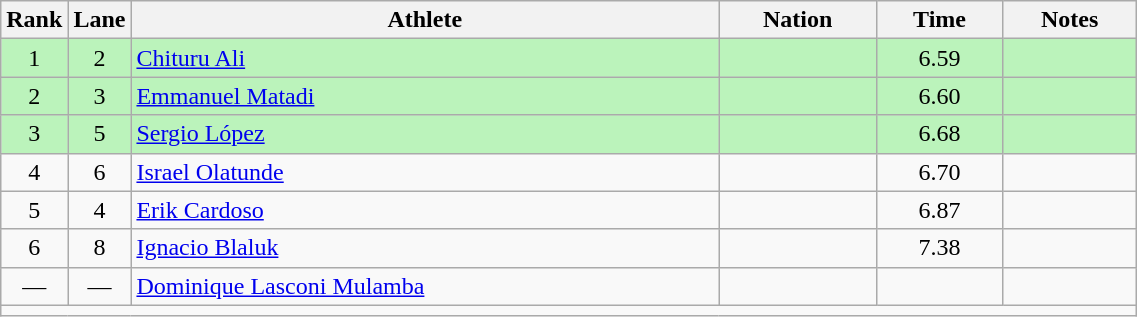<table class="wikitable sortable" style="text-align:center;width: 60%;">
<tr>
<th scope="col" style="width: 10px;">Rank</th>
<th scope="col" style="width: 10px;">Lane</th>
<th scope="col">Athlete</th>
<th scope="col">Nation</th>
<th scope="col">Time</th>
<th scope="col">Notes</th>
</tr>
<tr bgcolor=bbf3bb>
<td>1</td>
<td>2</td>
<td align=left><a href='#'>Chituru Ali</a></td>
<td align=left></td>
<td>6.59</td>
<td></td>
</tr>
<tr bgcolor=bbf3bb>
<td>2</td>
<td>3</td>
<td align=left><a href='#'>Emmanuel Matadi</a></td>
<td align=left></td>
<td>6.60</td>
<td></td>
</tr>
<tr bgcolor=bbf3bb>
<td>3</td>
<td>5</td>
<td align=left><a href='#'>Sergio López</a></td>
<td align=left></td>
<td>6.68</td>
<td></td>
</tr>
<tr>
<td>4</td>
<td>6</td>
<td align=left><a href='#'>Israel Olatunde</a></td>
<td align=left></td>
<td>6.70</td>
<td></td>
</tr>
<tr>
<td>5</td>
<td>4</td>
<td align=left><a href='#'>Erik Cardoso</a></td>
<td align=left></td>
<td>6.87</td>
<td></td>
</tr>
<tr>
<td>6</td>
<td>8</td>
<td align=left><a href='#'>Ignacio Blaluk</a></td>
<td align=left></td>
<td>7.38</td>
<td></td>
</tr>
<tr>
<td>—</td>
<td>—</td>
<td align=left><a href='#'>Dominique Lasconi Mulamba</a></td>
<td align=left></td>
<td></td>
<td></td>
</tr>
<tr class="sortbottom">
<td colspan="6"></td>
</tr>
</table>
